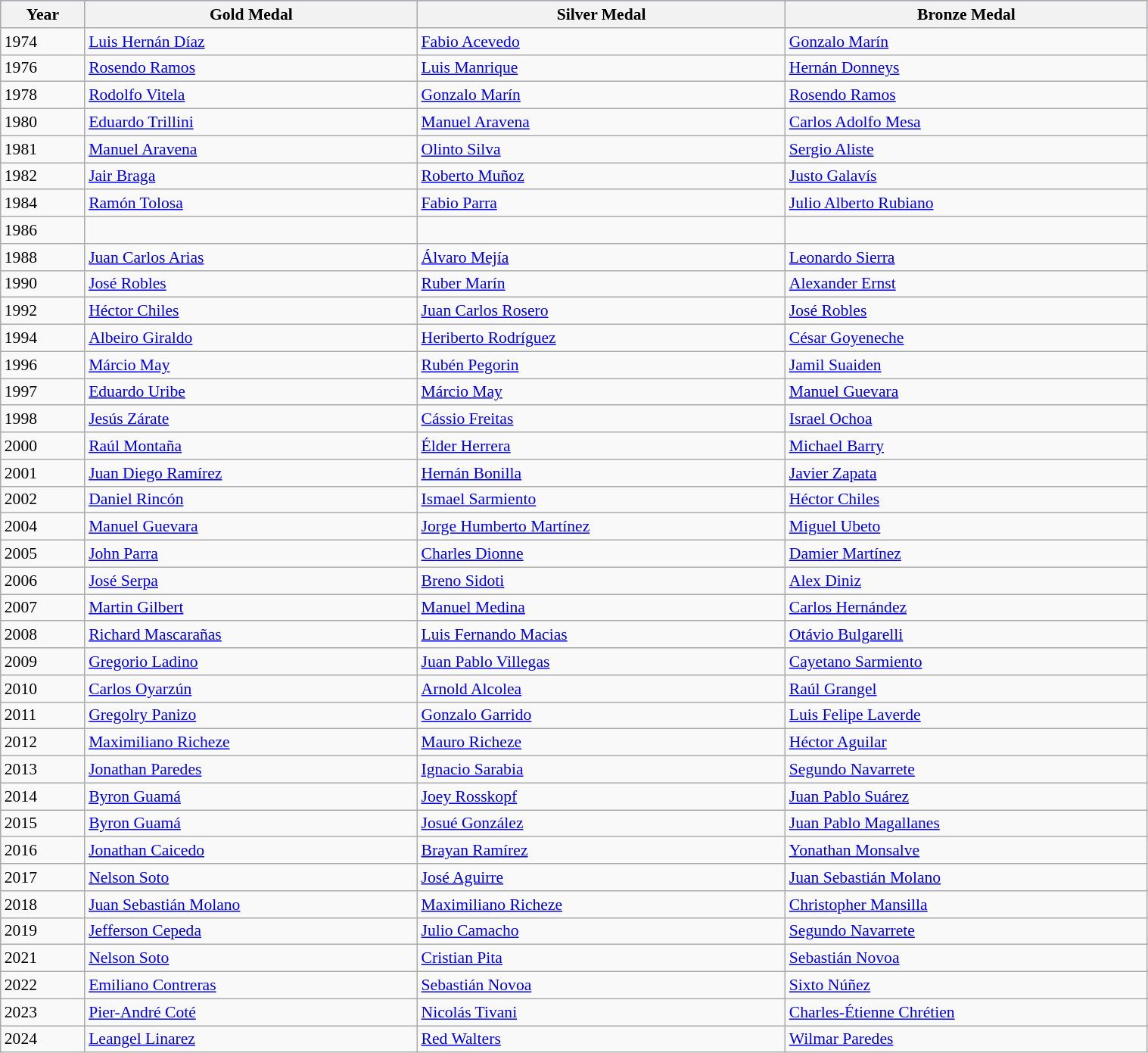<table class="wikitable"  style="font-size:90%; width:80%;">
<tr style="background:#ccf;">
<th>Year</th>
<th> <strong>Gold Medal</strong></th>
<th> <strong>Silver Medal</strong></th>
<th> <strong>Bronze Medal</strong></th>
</tr>
<tr>
<td>1974</td>
<td> <a href='#'>Luis Hernán Díaz</a></td>
<td> <a href='#'>Fabio Acevedo</a></td>
<td> <a href='#'>Gonzalo Marín</a></td>
</tr>
<tr>
<td>1976</td>
<td> <a href='#'>Rosendo Ramos</a></td>
<td> <a href='#'>Luis Manrique</a></td>
<td> <a href='#'>Hernán Donneys</a></td>
</tr>
<tr>
<td>1978</td>
<td> <a href='#'>Rodolfo Vitela</a></td>
<td> <a href='#'>Gonzalo Marín</a></td>
<td> <a href='#'>Rosendo Ramos</a></td>
</tr>
<tr>
<td>1980</td>
<td> <a href='#'>Eduardo Trillini</a></td>
<td> <a href='#'>Manuel Aravena</a></td>
<td> <a href='#'>Carlos Adolfo Mesa</a></td>
</tr>
<tr>
<td>1981</td>
<td> <a href='#'>Manuel Aravena</a></td>
<td> <a href='#'>Olinto Silva</a></td>
<td> <a href='#'>Sergio Aliste</a></td>
</tr>
<tr>
<td>1982</td>
<td> <a href='#'>Jair Braga</a></td>
<td> <a href='#'>Roberto Muñoz</a></td>
<td> <a href='#'>Justo Galavís</a></td>
</tr>
<tr>
<td>1984</td>
<td> <a href='#'>Ramón Tolosa</a></td>
<td> <a href='#'>Fabio Parra</a></td>
<td> <a href='#'>Julio Alberto Rubiano</a></td>
</tr>
<tr>
<td>1986</td>
<td></td>
<td></td>
<td></td>
</tr>
<tr>
<td>1988</td>
<td> <a href='#'>Juan Carlos Arias</a></td>
<td> <a href='#'>Álvaro Mejía</a></td>
<td> <a href='#'>Leonardo Sierra</a></td>
</tr>
<tr>
<td>1990</td>
<td> <a href='#'>José Robles</a></td>
<td> <a href='#'>Ruber Marín</a></td>
<td> <a href='#'>Alexander Ernst</a></td>
</tr>
<tr>
<td>1992</td>
<td> <a href='#'>Héctor Chiles</a></td>
<td> <a href='#'>Juan Carlos Rosero</a></td>
<td> <a href='#'>José Robles</a></td>
</tr>
<tr>
<td>1994</td>
<td> <a href='#'>Albeiro Giraldo</a></td>
<td> <a href='#'>Heriberto Rodríguez</a></td>
<td> <a href='#'>César Goyeneche</a></td>
</tr>
<tr>
<td>1996</td>
<td> <a href='#'>Márcio May</a></td>
<td> <a href='#'>Rubén Pegorin</a></td>
<td> <a href='#'>Jamil Suaiden</a></td>
</tr>
<tr>
<td>1997</td>
<td> <a href='#'>Eduardo Uribe</a></td>
<td> <a href='#'>Márcio May</a></td>
<td> <a href='#'>Manuel Guevara</a></td>
</tr>
<tr>
<td>1998</td>
<td> <a href='#'>Jesús Zárate</a></td>
<td> <a href='#'>Cássio Freitas</a></td>
<td> <a href='#'>Israel Ochoa</a></td>
</tr>
<tr>
<td>2000</td>
<td> <a href='#'>Raúl Montaña</a></td>
<td> <a href='#'>Élder Herrera</a></td>
<td> <a href='#'>Michael Barry</a></td>
</tr>
<tr>
<td>2001</td>
<td> <a href='#'>Juan Diego Ramírez</a></td>
<td> <a href='#'>Hernán Bonilla</a></td>
<td> <a href='#'>Javier Zapata</a></td>
</tr>
<tr>
<td>2002</td>
<td> <a href='#'>Daniel Rincón</a></td>
<td> <a href='#'>Ismael Sarmiento</a></td>
<td> <a href='#'>Héctor Chiles</a></td>
</tr>
<tr>
<td>2004</td>
<td> <a href='#'>Manuel Guevara</a></td>
<td> <a href='#'>Jorge Humberto Martínez</a></td>
<td> <a href='#'>Miguel Ubeto</a></td>
</tr>
<tr>
<td>2005</td>
<td> <a href='#'>John Parra</a></td>
<td> <a href='#'>Charles Dionne</a></td>
<td> <a href='#'>Damier Martínez</a></td>
</tr>
<tr>
<td>2006</td>
<td> <a href='#'>José Serpa</a></td>
<td> <a href='#'>Breno Sidoti</a></td>
<td> <a href='#'>Alex Diniz</a></td>
</tr>
<tr>
<td>2007</td>
<td> <a href='#'>Martin Gilbert</a></td>
<td> <a href='#'>Manuel Medina</a></td>
<td> <a href='#'>Carlos Hernández</a></td>
</tr>
<tr>
<td>2008</td>
<td> <a href='#'>Richard Mascarañas</a></td>
<td> <a href='#'>Luis Fernando Macias</a></td>
<td> <a href='#'>Otávio Bulgarelli</a></td>
</tr>
<tr>
<td>2009</td>
<td> <a href='#'>Gregorio Ladino</a></td>
<td> <a href='#'>Juan Pablo Villegas</a></td>
<td> <a href='#'>Cayetano Sarmiento</a></td>
</tr>
<tr>
<td>2010</td>
<td> <a href='#'>Carlos Oyarzún</a></td>
<td> <a href='#'>Arnold Alcolea</a></td>
<td> <a href='#'>Raúl Grangel</a></td>
</tr>
<tr>
<td>2011</td>
<td> <a href='#'>Gregolry Panizo</a></td>
<td> <a href='#'>Gonzalo Garrido</a></td>
<td> <a href='#'>Luis Felipe Laverde</a></td>
</tr>
<tr>
<td>2012</td>
<td> <a href='#'>Maximiliano Richeze</a></td>
<td> <a href='#'>Mauro Richeze</a></td>
<td> <a href='#'>Héctor Aguilar</a></td>
</tr>
<tr>
<td>2013</td>
<td> <a href='#'>Jonathan Paredes</a></td>
<td> <a href='#'>Ignacio Sarabia</a></td>
<td> <a href='#'>Segundo Navarrete</a></td>
</tr>
<tr>
<td>2014</td>
<td> <a href='#'>Byron Guamá</a></td>
<td> <a href='#'>Joey Rosskopf</a></td>
<td> <a href='#'>Juan Pablo Suárez</a></td>
</tr>
<tr>
<td>2015</td>
<td> <a href='#'>Byron Guamá</a></td>
<td> <a href='#'>Josué González</a></td>
<td> <a href='#'>Juan Pablo Magallanes</a></td>
</tr>
<tr>
<td>2016</td>
<td> <a href='#'>Jonathan Caicedo</a></td>
<td> <a href='#'>Brayan Ramírez</a></td>
<td> <a href='#'>Yonathan Monsalve</a></td>
</tr>
<tr>
<td>2017</td>
<td> <a href='#'>Nelson Soto</a></td>
<td> <a href='#'>José Aguirre</a></td>
<td> <a href='#'>Juan Sebastián Molano</a></td>
</tr>
<tr>
<td>2018</td>
<td> <a href='#'>Juan Sebastián Molano</a></td>
<td> <a href='#'>Maximiliano Richeze</a></td>
<td> <a href='#'>Christopher Mansilla</a></td>
</tr>
<tr>
<td>2019</td>
<td> <a href='#'>Jefferson Cepeda</a></td>
<td> <a href='#'>Julio Camacho</a></td>
<td> <a href='#'>Segundo Navarrete</a></td>
</tr>
<tr>
<td>2021</td>
<td> <a href='#'>Nelson Soto</a></td>
<td> <a href='#'>Cristian Pita</a></td>
<td> <a href='#'>Sebastián Novoa</a></td>
</tr>
<tr>
<td>2022</td>
<td> <a href='#'>Emiliano Contreras</a></td>
<td> <a href='#'>Sebastián Novoa</a></td>
<td> <a href='#'>Sixto Núñez</a></td>
</tr>
<tr>
<td>2023</td>
<td> <a href='#'>Pier-André Coté</a></td>
<td> <a href='#'>Nicolás Tivani</a></td>
<td> <a href='#'>Charles-Étienne Chrétien</a></td>
</tr>
<tr>
<td>2024</td>
<td> <a href='#'>Leangel Linarez</a></td>
<td> <a href='#'>Red Walters</a></td>
<td> <a href='#'>Wilmar Paredes</a></td>
</tr>
</table>
